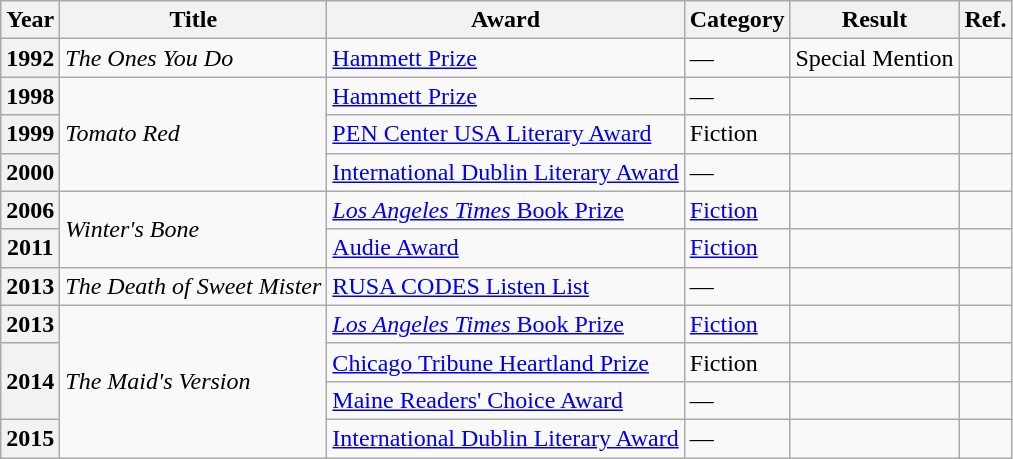<table class="wikitable sortable">
<tr>
<th>Year</th>
<th>Title</th>
<th>Award</th>
<th>Category</th>
<th>Result</th>
<th>Ref.</th>
</tr>
<tr>
<th>1992</th>
<td><em>The Ones You Do</em></td>
<td><a href='#'>Hammett Prize</a></td>
<td>—</td>
<td>Special Mention</td>
<td></td>
</tr>
<tr>
<th>1998</th>
<td rowspan="3"><em>Tomato Red</em></td>
<td><a href='#'>Hammett Prize</a></td>
<td>—</td>
<td></td>
<td></td>
</tr>
<tr>
<th>1999</th>
<td><a href='#'>PEN Center USA Literary Award</a></td>
<td>Fiction</td>
<td></td>
<td></td>
</tr>
<tr>
<th>2000</th>
<td><a href='#'>International Dublin Literary Award</a></td>
<td>—</td>
<td></td>
<td></td>
</tr>
<tr>
<th>2006</th>
<td rowspan="2"><em>Winter's Bone</em></td>
<td><a href='#'><em>Los Angeles Times</em> Book Prize</a></td>
<td><a href='#'>Fiction</a></td>
<td></td>
<td></td>
</tr>
<tr>
<th>2011</th>
<td><a href='#'>Audie Award</a></td>
<td><a href='#'>Fiction</a></td>
<td></td>
<td></td>
</tr>
<tr>
<th>2013</th>
<td><em>The Death of Sweet Mister</em></td>
<td><a href='#'>RUSA CODES Listen List</a></td>
<td>—</td>
<td></td>
<td></td>
</tr>
<tr>
<th>2013</th>
<td rowspan="4"><em>The Maid's Version</em></td>
<td><a href='#'><em>Los Angeles Times</em> Book Prize</a></td>
<td><a href='#'>Fiction</a></td>
<td></td>
<td></td>
</tr>
<tr>
<th rowspan="2">2014</th>
<td><a href='#'>Chicago Tribune Heartland Prize</a></td>
<td>Fiction</td>
<td></td>
<td></td>
</tr>
<tr>
<td><a href='#'>Maine Readers' Choice Award</a></td>
<td>—</td>
<td></td>
<td></td>
</tr>
<tr>
<th>2015</th>
<td><a href='#'>International Dublin Literary Award</a></td>
<td>—</td>
<td></td>
<td></td>
</tr>
</table>
